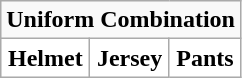<table class="wikitable">
<tr>
<td align="center" Colspan="3"><strong>Uniform Combination</strong></td>
</tr>
<tr align="center">
<th style="background:#FFFFFF;">Helmet</th>
<th style="background:#FFFFFF;">Jersey</th>
<th style="background:#FFFFFF;">Pants</th>
</tr>
</table>
